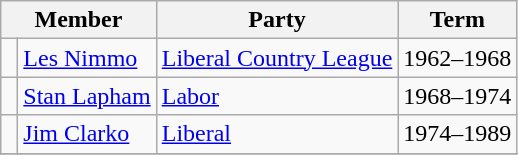<table class="wikitable">
<tr>
<th colspan="2">Member</th>
<th>Party</th>
<th>Term</th>
</tr>
<tr>
<td> </td>
<td><a href='#'>Les Nimmo</a></td>
<td><a href='#'>Liberal Country League</a></td>
<td>1962–1968</td>
</tr>
<tr>
<td> </td>
<td><a href='#'>Stan Lapham</a></td>
<td><a href='#'>Labor</a></td>
<td>1968–1974</td>
</tr>
<tr>
<td> </td>
<td><a href='#'>Jim Clarko</a></td>
<td><a href='#'>Liberal</a></td>
<td>1974–1989</td>
</tr>
<tr>
</tr>
</table>
